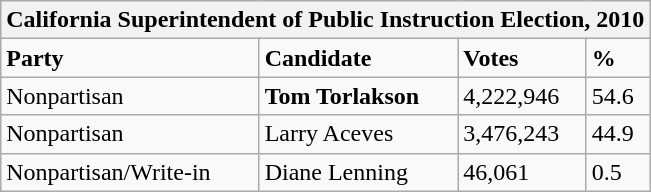<table class="wikitable">
<tr>
<th colspan="4">California Superintendent of Public Instruction Election, 2010</th>
</tr>
<tr>
<td><strong>Party</strong></td>
<td><strong>Candidate</strong></td>
<td><strong>Votes</strong></td>
<td><strong>%</strong></td>
</tr>
<tr>
<td>Nonpartisan</td>
<td><strong>Tom Torlakson</strong></td>
<td>4,222,946</td>
<td>54.6</td>
</tr>
<tr>
<td>Nonpartisan</td>
<td>Larry Aceves</td>
<td>3,476,243</td>
<td>44.9</td>
</tr>
<tr>
<td>Nonpartisan/Write-in</td>
<td>Diane Lenning</td>
<td>46,061</td>
<td>0.5</td>
</tr>
</table>
